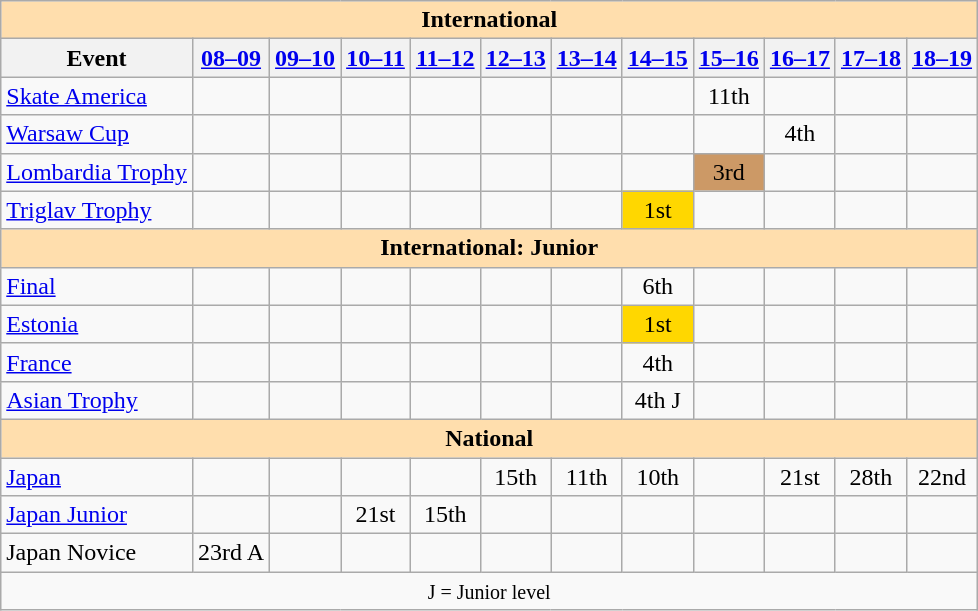<table class="wikitable" style="text-align:center">
<tr>
<th colspan="12" style="background-color: #ffdead; " align="center">International</th>
</tr>
<tr>
<th>Event</th>
<th><a href='#'>08–09</a></th>
<th><a href='#'>09–10</a></th>
<th><a href='#'>10–11</a></th>
<th><a href='#'>11–12</a></th>
<th><a href='#'>12–13</a></th>
<th><a href='#'>13–14</a></th>
<th><a href='#'>14–15</a></th>
<th><a href='#'>15–16</a></th>
<th><a href='#'>16–17</a></th>
<th><a href='#'>17–18</a></th>
<th><a href='#'>18–19</a></th>
</tr>
<tr>
<td align=left> <a href='#'>Skate America</a></td>
<td></td>
<td></td>
<td></td>
<td></td>
<td></td>
<td></td>
<td></td>
<td>11th</td>
<td></td>
<td></td>
<td></td>
</tr>
<tr>
<td align=left> <a href='#'>Warsaw Cup</a></td>
<td></td>
<td></td>
<td></td>
<td></td>
<td></td>
<td></td>
<td></td>
<td></td>
<td>4th</td>
<td></td>
<td></td>
</tr>
<tr>
<td align=left><a href='#'>Lombardia Trophy</a></td>
<td></td>
<td></td>
<td></td>
<td></td>
<td></td>
<td></td>
<td></td>
<td bgcolor=cc9966>3rd</td>
<td></td>
<td></td>
<td></td>
</tr>
<tr>
<td align=left><a href='#'>Triglav Trophy</a></td>
<td></td>
<td></td>
<td></td>
<td></td>
<td></td>
<td></td>
<td bgcolor=gold>1st</td>
<td></td>
<td></td>
<td></td>
<td></td>
</tr>
<tr>
<th colspan="12" style="background-color: #ffdead; " align="center">International: Junior</th>
</tr>
<tr>
<td align=left> <a href='#'>Final</a></td>
<td></td>
<td></td>
<td></td>
<td></td>
<td></td>
<td></td>
<td>6th</td>
<td></td>
<td></td>
<td></td>
<td></td>
</tr>
<tr>
<td align=left> <a href='#'>Estonia</a></td>
<td></td>
<td></td>
<td></td>
<td></td>
<td></td>
<td></td>
<td bgcolor=gold>1st</td>
<td></td>
<td></td>
<td></td>
<td></td>
</tr>
<tr>
<td align=left> <a href='#'>France</a></td>
<td></td>
<td></td>
<td></td>
<td></td>
<td></td>
<td></td>
<td>4th</td>
<td></td>
<td></td>
<td></td>
<td></td>
</tr>
<tr>
<td align=left><a href='#'>Asian Trophy</a></td>
<td></td>
<td></td>
<td></td>
<td></td>
<td></td>
<td></td>
<td>4th J</td>
<td></td>
<td></td>
<td></td>
<td></td>
</tr>
<tr>
<th colspan="12" style="background-color: #ffdead; " align="center">National</th>
</tr>
<tr>
<td align=left><a href='#'>Japan</a></td>
<td></td>
<td></td>
<td></td>
<td></td>
<td>15th</td>
<td>11th</td>
<td>10th</td>
<td></td>
<td>21st</td>
<td>28th</td>
<td>22nd</td>
</tr>
<tr>
<td align=left><a href='#'>Japan Junior</a></td>
<td></td>
<td></td>
<td>21st</td>
<td>15th</td>
<td></td>
<td></td>
<td></td>
<td></td>
<td></td>
<td></td>
<td></td>
</tr>
<tr>
<td align=left>Japan Novice</td>
<td>23rd A</td>
<td></td>
<td></td>
<td></td>
<td></td>
<td></td>
<td></td>
<td></td>
<td></td>
<td></td>
<td></td>
</tr>
<tr>
<td colspan="12" align="center"><small> J = Junior level </small></td>
</tr>
</table>
